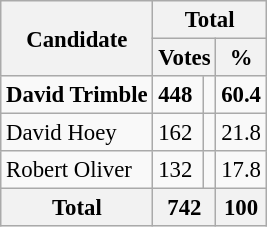<table class="wikitable" style="font-size:95%;">
<tr>
<th rowspan="2">Candidate</th>
<th colspan="3">Total</th>
</tr>
<tr>
<th colspan="2">Votes</th>
<th>%</th>
</tr>
<tr>
<td><strong>David Trimble</strong> </td>
<td><strong>448</strong></td>
<td align=center></td>
<td><strong>60.4</strong></td>
</tr>
<tr>
<td>David Hoey</td>
<td>162</td>
<td align=center></td>
<td>21.8</td>
</tr>
<tr>
<td>Robert Oliver</td>
<td>132</td>
<td align=center></td>
<td>17.8</td>
</tr>
<tr>
<th>Total</th>
<th colspan="2">742</th>
<th>100</th>
</tr>
</table>
